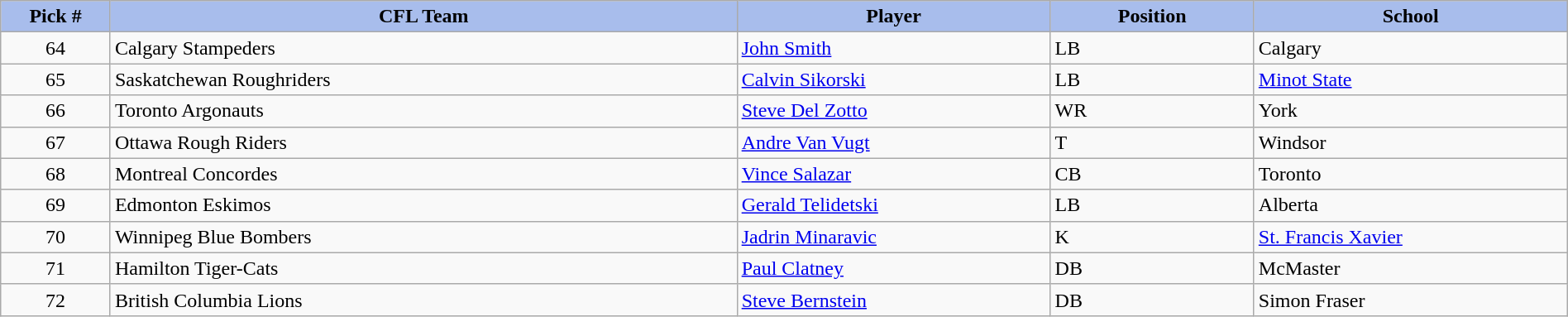<table class="wikitable" style="width: 100%">
<tr>
<th style="background:#a8bdec; width:7%;">Pick #</th>
<th style="width:40%; background:#a8bdec;">CFL Team</th>
<th style="width:20%; background:#a8bdec;">Player</th>
<th style="width:13%; background:#a8bdec;">Position</th>
<th style="width:20%; background:#a8bdec;">School</th>
</tr>
<tr>
<td align="center">64</td>
<td>Calgary Stampeders</td>
<td><a href='#'>John Smith</a></td>
<td>LB</td>
<td>Calgary</td>
</tr>
<tr>
<td align="center">65</td>
<td>Saskatchewan Roughriders</td>
<td><a href='#'>Calvin Sikorski</a></td>
<td>LB</td>
<td><a href='#'>Minot State</a></td>
</tr>
<tr>
<td align="center">66</td>
<td>Toronto Argonauts</td>
<td><a href='#'>Steve Del Zotto</a></td>
<td>WR</td>
<td>York</td>
</tr>
<tr>
<td align="center">67</td>
<td>Ottawa Rough Riders</td>
<td><a href='#'>Andre Van Vugt</a></td>
<td>T</td>
<td>Windsor</td>
</tr>
<tr>
<td align="center">68</td>
<td>Montreal Concordes</td>
<td><a href='#'>Vince Salazar</a></td>
<td>CB</td>
<td>Toronto</td>
</tr>
<tr>
<td align="center">69</td>
<td>Edmonton Eskimos</td>
<td><a href='#'>Gerald Telidetski</a></td>
<td>LB</td>
<td>Alberta</td>
</tr>
<tr>
<td align="center">70</td>
<td>Winnipeg Blue Bombers</td>
<td><a href='#'>Jadrin Minaravic</a></td>
<td>K</td>
<td><a href='#'>St. Francis Xavier</a></td>
</tr>
<tr>
<td align="center">71</td>
<td>Hamilton Tiger-Cats</td>
<td><a href='#'>Paul Clatney</a></td>
<td>DB</td>
<td>McMaster</td>
</tr>
<tr>
<td align="center">72</td>
<td>British Columbia Lions</td>
<td><a href='#'>Steve Bernstein</a></td>
<td>DB</td>
<td>Simon Fraser</td>
</tr>
</table>
